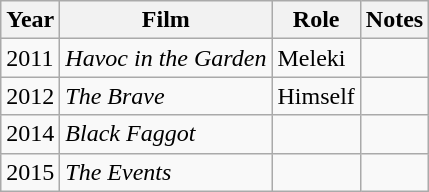<table class="wikitable sortable">
<tr>
<th>Year</th>
<th>Film</th>
<th>Role</th>
<th class="unsortable">Notes</th>
</tr>
<tr>
<td>2011</td>
<td><em>Havoc in the Garden</em></td>
<td>Meleki</td>
<td></td>
</tr>
<tr>
<td>2012</td>
<td><em>The Brave</em></td>
<td>Himself</td>
<td></td>
</tr>
<tr>
<td>2014</td>
<td><em>Black Faggot</em></td>
<td></td>
<td></td>
</tr>
<tr>
<td>2015</td>
<td><em>The Events</em></td>
<td></td>
<td></td>
</tr>
</table>
